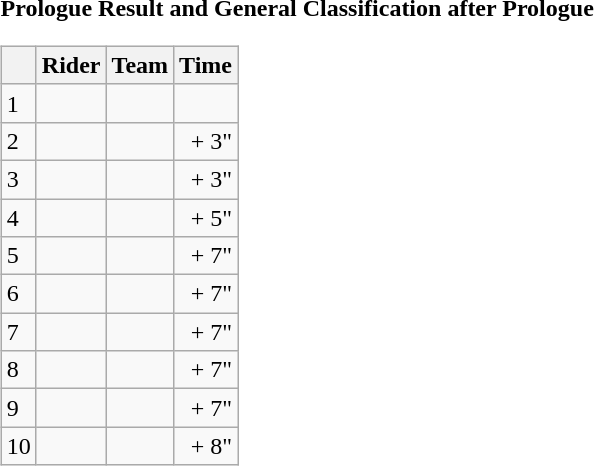<table>
<tr>
<td><strong>Prologue Result and General Classification after Prologue</strong><br><table class="wikitable">
<tr>
<th></th>
<th>Rider</th>
<th>Team</th>
<th>Time</th>
</tr>
<tr>
<td>1</td>
<td> </td>
<td></td>
<td align="right"></td>
</tr>
<tr>
<td>2</td>
<td></td>
<td></td>
<td align="right">+ 3"</td>
</tr>
<tr>
<td>3</td>
<td></td>
<td></td>
<td align="right">+ 3"</td>
</tr>
<tr>
<td>4</td>
<td></td>
<td></td>
<td align="right">+ 5"</td>
</tr>
<tr>
<td>5</td>
<td></td>
<td></td>
<td align="right">+ 7"</td>
</tr>
<tr>
<td>6</td>
<td></td>
<td></td>
<td align="right">+ 7"</td>
</tr>
<tr>
<td>7</td>
<td> </td>
<td></td>
<td align="right">+ 7"</td>
</tr>
<tr>
<td>8</td>
<td></td>
<td></td>
<td align="right">+ 7"</td>
</tr>
<tr>
<td>9</td>
<td></td>
<td></td>
<td align="right">+ 7"</td>
</tr>
<tr>
<td>10</td>
<td></td>
<td></td>
<td align="right">+ 8"</td>
</tr>
</table>
</td>
</tr>
</table>
